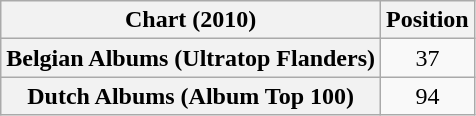<table class="wikitable sortable plainrowheaders" style="text-align:center">
<tr>
<th scope="col">Chart (2010)</th>
<th scope="col">Position</th>
</tr>
<tr>
<th scope="row">Belgian Albums (Ultratop Flanders)</th>
<td>37</td>
</tr>
<tr>
<th scope="row">Dutch Albums (Album Top 100)</th>
<td>94</td>
</tr>
</table>
